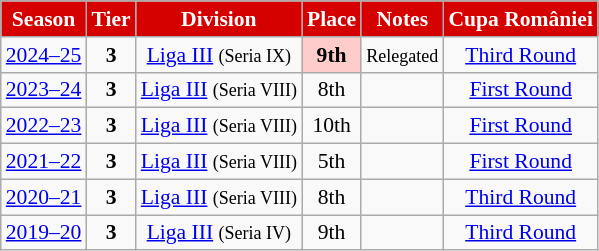<table class="wikitable" style="text-align:center; font-size:90%">
<tr>
<th style="background:#d50000; color:white; text-align:center;">Season</th>
<th style="background:#d50000; color:white; text-align:center;">Tier</th>
<th style="background:#d50000; color:white; text-align:center;">Division</th>
<th style="background:#d50000; color:white; text-align:center;">Place</th>
<th style="background:#d50000; color:white; text-align:center;">Notes</th>
<th style="background:#d50000; color:white; text-align:center;">Cupa României</th>
</tr>
<tr>
<td><a href='#'>2024–25</a></td>
<td><strong>3</strong></td>
<td><a href='#'>Liga III</a> <small>(Seria IX)</small></td>
<td align=center bgcolor=#FFCCCC><strong>9th</strong></td>
<td><small>Relegated</small></td>
<td><a href='#'>Third Round</a></td>
</tr>
<tr>
<td><a href='#'>2023–24</a></td>
<td><strong>3</strong></td>
<td><a href='#'>Liga III</a> <small>(Seria VIII)</small></td>
<td>8th</td>
<td></td>
<td><a href='#'>First Round</a></td>
</tr>
<tr>
<td><a href='#'>2022–23</a></td>
<td><strong>3</strong></td>
<td><a href='#'>Liga III</a> <small>(Seria VIII)</small></td>
<td>10th</td>
<td></td>
<td><a href='#'>First Round</a></td>
</tr>
<tr>
<td><a href='#'>2021–22</a></td>
<td><strong>3</strong></td>
<td><a href='#'>Liga III</a> <small>(Seria VIII)</small></td>
<td>5th</td>
<td></td>
<td><a href='#'>First Round</a></td>
</tr>
<tr>
<td><a href='#'>2020–21</a></td>
<td><strong>3</strong></td>
<td><a href='#'>Liga III</a> <small>(Seria VIII)</small></td>
<td>8th</td>
<td></td>
<td><a href='#'>Third Round</a></td>
</tr>
<tr>
<td><a href='#'>2019–20</a></td>
<td><strong>3</strong></td>
<td><a href='#'>Liga III</a> <small>(Seria IV)</small></td>
<td>9th</td>
<td></td>
<td><a href='#'>Third Round</a></td>
</tr>
</table>
